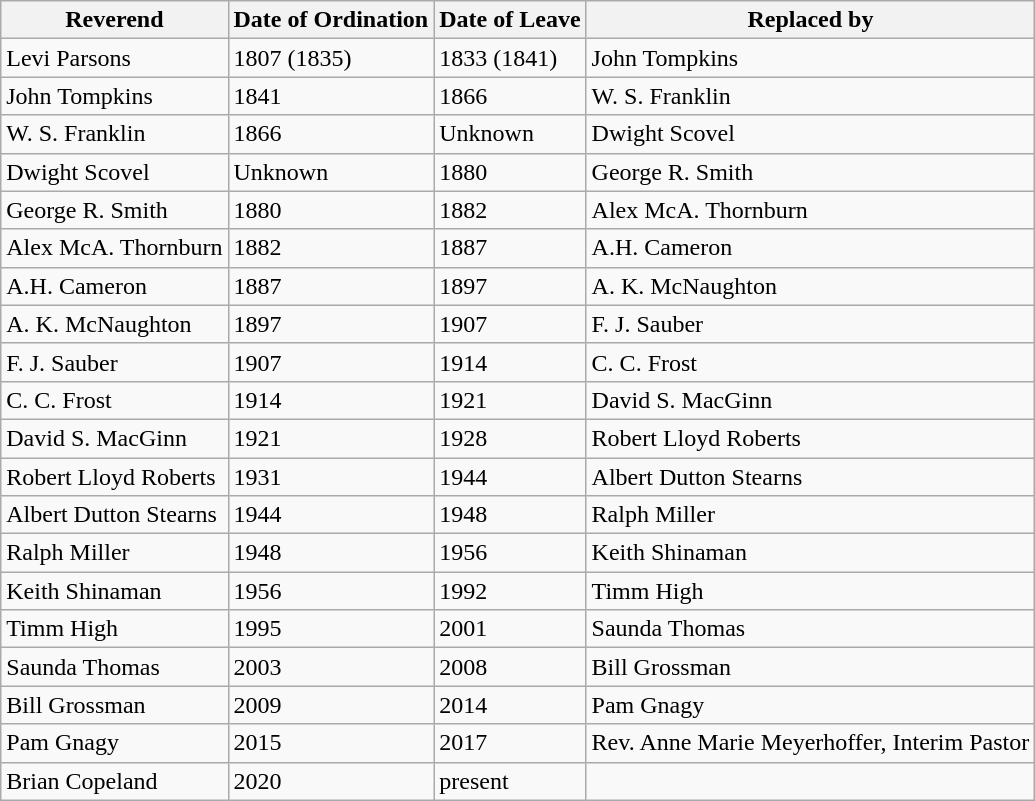<table class="wikitable" border="1">
<tr>
<th>Reverend</th>
<th>Date of Ordination</th>
<th>Date of Leave</th>
<th>Replaced by</th>
</tr>
<tr>
<td>Levi Parsons</td>
<td>1807 (1835)</td>
<td>1833 (1841)</td>
<td>John Tompkins</td>
</tr>
<tr>
<td>John Tompkins</td>
<td>1841</td>
<td>1866</td>
<td>W. S. Franklin</td>
</tr>
<tr>
<td>W. S. Franklin</td>
<td>1866</td>
<td>Unknown</td>
<td>Dwight Scovel</td>
</tr>
<tr>
<td>Dwight Scovel</td>
<td>Unknown</td>
<td>1880</td>
<td>George R. Smith</td>
</tr>
<tr>
<td>George R. Smith</td>
<td>1880</td>
<td>1882</td>
<td>Alex McA. Thornburn</td>
</tr>
<tr>
<td>Alex McA. Thornburn</td>
<td>1882</td>
<td>1887</td>
<td>A.H. Cameron</td>
</tr>
<tr>
<td>A.H. Cameron</td>
<td>1887</td>
<td>1897</td>
<td>A. K. McNaughton</td>
</tr>
<tr>
<td>A. K. McNaughton</td>
<td>1897</td>
<td>1907</td>
<td>F. J. Sauber</td>
</tr>
<tr>
<td>F. J. Sauber</td>
<td>1907</td>
<td>1914</td>
<td>C. C. Frost</td>
</tr>
<tr>
<td>C. C. Frost</td>
<td>1914</td>
<td>1921</td>
<td>David S. MacGinn</td>
</tr>
<tr>
<td>David S. MacGinn</td>
<td>1921</td>
<td>1928</td>
<td>Robert Lloyd Roberts</td>
</tr>
<tr>
<td>Robert Lloyd Roberts</td>
<td>1931</td>
<td>1944</td>
<td>Albert Dutton Stearns</td>
</tr>
<tr>
<td>Albert Dutton Stearns</td>
<td>1944</td>
<td>1948</td>
<td>Ralph Miller</td>
</tr>
<tr>
<td>Ralph Miller</td>
<td>1948</td>
<td>1956</td>
<td>Keith Shinaman</td>
</tr>
<tr>
<td>Keith Shinaman</td>
<td>1956</td>
<td>1992</td>
<td>Timm High</td>
</tr>
<tr>
<td>Timm High</td>
<td>1995</td>
<td>2001</td>
<td>Saunda Thomas</td>
</tr>
<tr>
<td>Saunda Thomas</td>
<td>2003</td>
<td>2008</td>
<td>Bill Grossman</td>
</tr>
<tr>
<td>Bill Grossman</td>
<td>2009</td>
<td>2014</td>
<td>Pam Gnagy</td>
</tr>
<tr>
<td>Pam Gnagy</td>
<td>2015</td>
<td>2017</td>
<td>Rev. Anne Marie Meyerhoffer, Interim Pastor</td>
</tr>
<tr>
<td>Brian Copeland</td>
<td>2020</td>
<td>present</td>
<td></td>
</tr>
</table>
